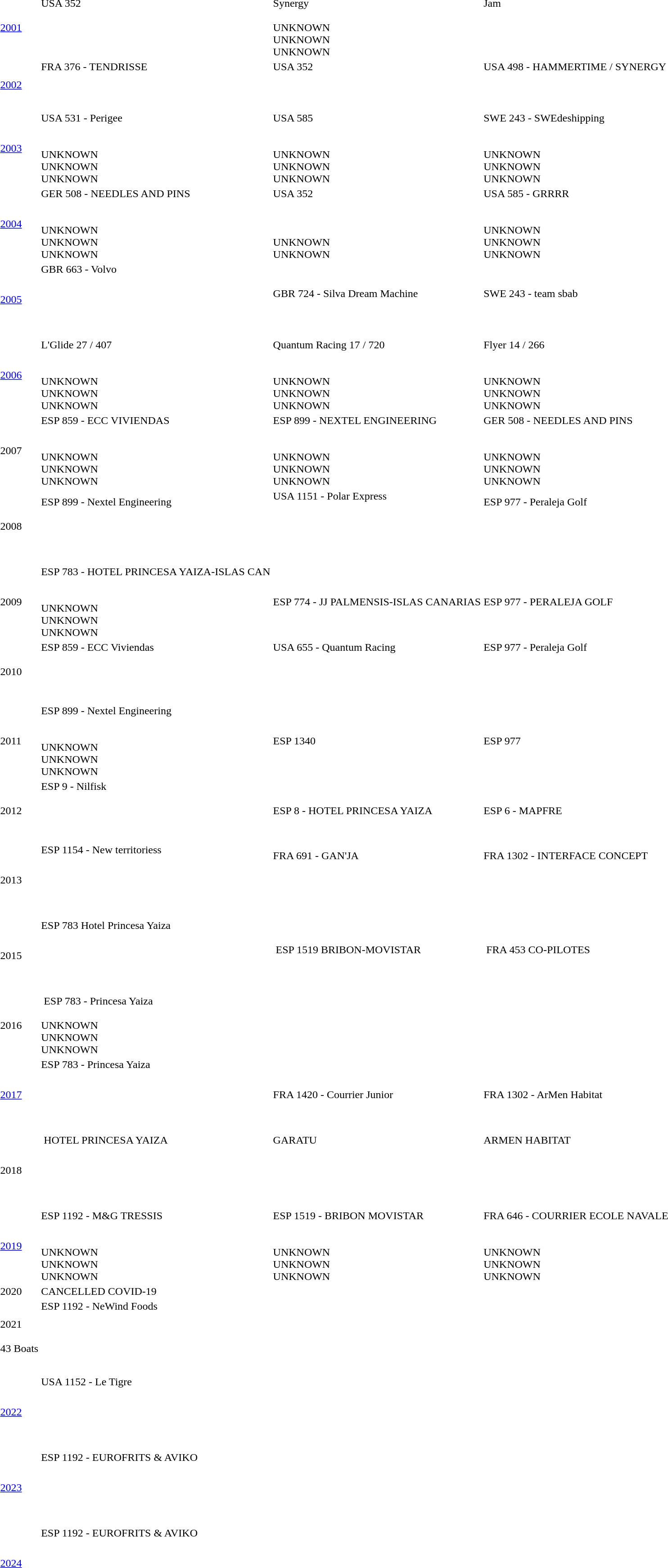<table>
<tr>
<td><a href='#'>2001</a></td>
<td>USA 352<br><br><br>
<br>
<br>
</td>
<td>Synergy<br><br>UNKNOWN<br>UNKNOWN<br>UNKNOWN</td>
<td>Jam<br><br><br><br>
<br>
</td>
<td></td>
</tr>
<tr>
<td><a href='#'>2002</a></td>
<td>FRA 376 - TENDRISSE<br><br>
<br>
<br>
</td>
<td>USA 352<br><br>
<br>
<br>
</td>
<td>USA 498 - HAMMERTIME / SYNERGY<br><br>
<br>
<br>
</td>
<td></td>
</tr>
<tr>
<td><a href='#'>2003</a></td>
<td>USA 531 - Perigee<br><br><br>UNKNOWN<br>UNKNOWN<br>UNKNOWN</td>
<td>USA 585<br><br><br>UNKNOWN<br>UNKNOWN<br>UNKNOWN</td>
<td>SWE 243 - SWEdeshipping<br><br><br>UNKNOWN<br>UNKNOWN<br>UNKNOWN</td>
<td></td>
</tr>
<tr>
<td><a href='#'>2004</a></td>
<td>GER 508 - NEEDLES AND PINS<br><br><br>UNKNOWN<br>UNKNOWN<br>UNKNOWN</td>
<td>USA 352<br><br><br>
<br>UNKNOWN<br>UNKNOWN</td>
<td>USA 585 - GRRRR<br><br><br>UNKNOWN<br>UNKNOWN<br>UNKNOWN</td>
<td></td>
</tr>
<tr>
<td><a href='#'>2005</a></td>
<td>GBR 663 - Volvo<br><br><br>
<br>
<br>
<br>
</td>
<td>GBR 724 - Silva Dream Machine<br><br></td>
<td>SWE 243 - team sbab<br><br></td>
<td></td>
</tr>
<tr>
<td><a href='#'>2006</a></td>
<td>L'Glide 27 / 407 <br><br><br>UNKNOWN<br>UNKNOWN<br>UNKNOWN</td>
<td>Quantum Racing 17 / 720  <br><br><br>UNKNOWN<br>UNKNOWN<br>UNKNOWN</td>
<td>Flyer 14 / 266<br><br><br>UNKNOWN<br>UNKNOWN<br>UNKNOWN</td>
<td></td>
</tr>
<tr>
<td>2007</td>
<td>ESP 859 - ECC VIVIENDAS<br> <br><br>UNKNOWN<br>UNKNOWN<br>UNKNOWN</td>
<td>ESP 899 - NEXTEL ENGINEERING<br><br><br>UNKNOWN<br>UNKNOWN<br>UNKNOWN</td>
<td>GER 508 - NEEDLES AND PINS<br><br><br>UNKNOWN<br>UNKNOWN<br>UNKNOWN</td>
<td></td>
</tr>
<tr>
<td>2008</td>
<td>ESP 899 - Nextel Engineering<br><br><br>
<br>
<br>
</td>
<td>USA 1151 - Polar Express<br><br><br>
<br>
<br>
<br>
</td>
<td>ESP 977 - Peraleja Golf<br><br><br>
<br>
<br>
</td>
<td></td>
</tr>
<tr>
<td>2009</td>
<td>ESP 783 - HOTEL PRINCESA YAIZA-ISLAS CAN<br><br><br>UNKNOWN<br>UNKNOWN<br>UNKNOWN</td>
<td>ESP 774 - JJ PALMENSIS-ISLAS CANARIAS	<br></td>
<td>ESP 977 - PERALEJA GOLF<br></td>
<td></td>
</tr>
<tr>
<td>2010</td>
<td>ESP 859 - ECC Viviendas<br><br><br>
<br>
<br>
</td>
<td>USA 655 - Quantum Racing<br><br><br>
<br>
<br>
</td>
<td>ESP 977 - Peraleja Golf <br><br><br>
<br>
<br>
</td>
<td></td>
</tr>
<tr>
<td>2011</td>
<td>ESP 899 - Nextel Engineering<br><br><br>
UNKNOWN<br>
UNKNOWN<br>
UNKNOWN</td>
<td>ESP 1340<br></td>
<td>ESP 977 <br></td>
<td></td>
</tr>
<tr>
<td>2012</td>
<td>ESP 9 - Nilfisk<br><br><br><br>
<br>
</td>
<td>ESP 8 - HOTEL PRINCESA YAIZA<br></td>
<td>ESP 6 - MAPFRE<br></td>
<td></td>
</tr>
<tr>
<td>2013</td>
<td>ESP 1154 - New territoriess<br><br><br>
<br>
<br>
<br>
</td>
<td>FRA 691 - GAN'JA <br><br><br>
<br>
<br>
</td>
<td>FRA 1302 - INTERFACE CONCEPT<br><br><br>
<br>
<br>
</td>
<td></td>
</tr>
<tr>
<td>2015</td>
<td>ESP 783 Hotel Princesa Yaiza<br><br><br>
<br>
<br>
<br>
</td>
<td> ESP 1519 BRIBON-MOVISTAR<br><br></td>
<td> FRA 453 CO-PILOTES<br><br></td>
<td></td>
</tr>
<tr>
<td>2016</td>
<td> ESP 783 - Princesa Yaiza<br><br>UNKNOWN<br>UNKNOWN<br>UNKNOWN</td>
<td> </td>
<td> </td>
<td></td>
</tr>
<tr>
<td><a href='#'>2017</a></td>
<td>ESP 783 - Princesa Yaiza<br><br><br>
<br>
<br>
<br>
</td>
<td>FRA 1420 - Courrier Junior</td>
<td>FRA 1302 - ArMen Habitat</td>
<td></td>
</tr>
<tr>
<td>2018</td>
<td> HOTEL PRINCESA YAIZA <br><br><br>
<br>
<br>
<br>
</td>
<td>GARATU <br><br><br>
<br>
<br>
  </td>
<td>ARMEN HABITAT <br><br><br>
<br>
<br>
<br>
</td>
<td></td>
</tr>
<tr>
<td><a href='#'>2019</a></td>
<td>ESP 1192 - M&G TRESSIS<br><br><br>UNKNOWN<br>UNKNOWN<br>UNKNOWN</td>
<td>ESP 1519 - BRIBON MOVISTAR<br><br><br>UNKNOWN<br>UNKNOWN<br>UNKNOWN</td>
<td>FRA 646 - COURRIER ECOLE NAVALE<br><br><br>UNKNOWN<br>UNKNOWN<br>UNKNOWN</td>
<td></td>
</tr>
<tr>
<td>2020</td>
<td colspan=3>CANCELLED COVID-19</td>
</tr>
<tr>
<td>2021<br><br>43 Boats</td>
<td>ESP 1192 - NeWind Foods<br><br><br>
<br>
<br>
<br>
</td>
<td></td>
<td></td>
<td></td>
</tr>
<tr>
<td><a href='#'>2022</a></td>
<td>USA 1152 - Le Tigre<br><br><br>
<br>
<br>
<br>
</td>
<td></td>
<td></td>
<td></td>
</tr>
<tr>
<td><a href='#'>2023</a></td>
<td>ESP 1192 - EUROFRITS & AVIKO<br><br><br>
<br>
<br>
<br>
</td>
<td></td>
<td></td>
<td></td>
</tr>
<tr>
<td><a href='#'>2024</a></td>
<td>ESP 1192 - EUROFRITS & AVIKO<br><br><br>
<br>
<br>
<br>
</td>
<td></td>
<td></td>
<td></td>
</tr>
<tr>
</tr>
</table>
